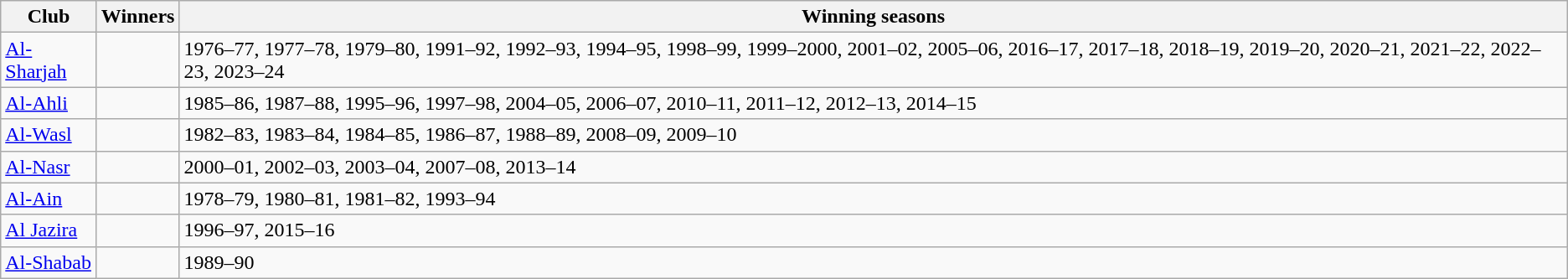<table class="wikitable">
<tr>
<th>Club</th>
<th>Winners</th>
<th>Winning seasons</th>
</tr>
<tr>
<td><a href='#'>Al-Sharjah</a></td>
<td></td>
<td>1976–77, 1977–78, 1979–80, 1991–92, 1992–93, 1994–95, 1998–99, 1999–2000, 2001–02, 2005–06, 2016–17, 2017–18, 2018–19, 2019–20, 2020–21, 2021–22, 2022–23, 2023–24</td>
</tr>
<tr>
<td><a href='#'>Al-Ahli</a></td>
<td></td>
<td>1985–86, 1987–88, 1995–96, 1997–98, 2004–05, 2006–07, 2010–11, 2011–12, 2012–13, 2014–15</td>
</tr>
<tr>
<td><a href='#'>Al-Wasl</a></td>
<td></td>
<td>1982–83, 1983–84, 1984–85, 1986–87, 1988–89, 2008–09, 2009–10</td>
</tr>
<tr>
<td><a href='#'>Al-Nasr</a></td>
<td></td>
<td>2000–01, 2002–03, 2003–04, 2007–08, 2013–14</td>
</tr>
<tr>
<td><a href='#'>Al-Ain</a></td>
<td></td>
<td>1978–79, 1980–81, 1981–82, 1993–94</td>
</tr>
<tr>
<td><a href='#'>Al Jazira</a></td>
<td></td>
<td>1996–97, 2015–16</td>
</tr>
<tr>
<td><a href='#'>Al-Shabab</a></td>
<td></td>
<td>1989–90</td>
</tr>
</table>
